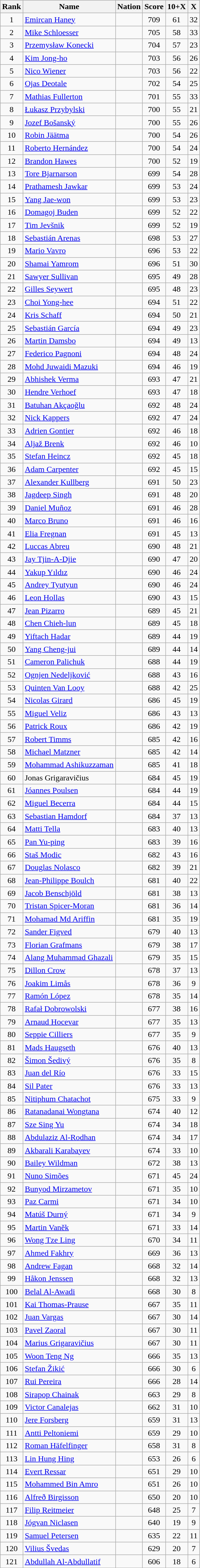<table class="wikitable sortable" style="text-align:center">
<tr>
<th>Rank</th>
<th>Name</th>
<th>Nation</th>
<th>Score</th>
<th>10+X</th>
<th>X</th>
</tr>
<tr>
<td>1</td>
<td align=left><a href='#'>Emircan Haney</a></td>
<td align=left></td>
<td>709</td>
<td>61</td>
<td>32</td>
</tr>
<tr>
<td>2</td>
<td align=left><a href='#'>Mike Schloesser</a></td>
<td align=left></td>
<td>705</td>
<td>58</td>
<td>33</td>
</tr>
<tr>
<td>3</td>
<td align=left><a href='#'>Przemysław Konecki</a></td>
<td align=left></td>
<td>704</td>
<td>57</td>
<td>23</td>
</tr>
<tr>
<td>4</td>
<td align=left><a href='#'>Kim Jong-ho</a></td>
<td align=left></td>
<td>703</td>
<td>56</td>
<td>26</td>
</tr>
<tr>
<td>5</td>
<td align=left><a href='#'>Nico Wiener</a></td>
<td align=left></td>
<td>703</td>
<td>56</td>
<td>22</td>
</tr>
<tr>
<td>6</td>
<td align=left><a href='#'>Ojas Deotale</a></td>
<td align="left"></td>
<td>702</td>
<td>54</td>
<td>25</td>
</tr>
<tr>
<td>7</td>
<td align=left><a href='#'>Mathias Fullerton</a></td>
<td align=left></td>
<td>701</td>
<td>55</td>
<td>33</td>
</tr>
<tr>
<td>8</td>
<td align=left><a href='#'>Łukasz Przybylski</a></td>
<td align=left></td>
<td>700</td>
<td>55</td>
<td>21</td>
</tr>
<tr>
<td>9</td>
<td align=left><a href='#'>Jozef Bošanský</a></td>
<td align=left></td>
<td>700</td>
<td>55</td>
<td>26</td>
</tr>
<tr>
<td>10</td>
<td align=left><a href='#'>Robin Jäätma</a></td>
<td align=left></td>
<td>700</td>
<td>54</td>
<td>26</td>
</tr>
<tr>
<td>11</td>
<td align=left><a href='#'>Roberto Hernández</a></td>
<td align=left></td>
<td>700</td>
<td>54</td>
<td>24</td>
</tr>
<tr>
<td>12</td>
<td align=left><a href='#'>Brandon Hawes</a></td>
<td align=left></td>
<td>700</td>
<td>52</td>
<td>19</td>
</tr>
<tr>
<td>13</td>
<td align=left><a href='#'>Tore Bjarnarson</a></td>
<td align=left></td>
<td>699</td>
<td>54</td>
<td>28</td>
</tr>
<tr>
<td>14</td>
<td align=left><a href='#'>Prathamesh Jawkar</a></td>
<td align=left></td>
<td>699</td>
<td>53</td>
<td>24</td>
</tr>
<tr>
<td>15</td>
<td align=left><a href='#'>Yang Jae-won</a></td>
<td align=left></td>
<td>699</td>
<td>53</td>
<td>23</td>
</tr>
<tr>
<td>16</td>
<td align=left><a href='#'>Domagoj Buden</a></td>
<td align=left></td>
<td>699</td>
<td>52</td>
<td>22</td>
</tr>
<tr>
<td>17</td>
<td align=left><a href='#'>Tim Jevšnik</a></td>
<td align=left></td>
<td>699</td>
<td>52</td>
<td>19</td>
</tr>
<tr>
<td>18</td>
<td align=left><a href='#'>Sebastián Arenas</a></td>
<td align=left></td>
<td>698</td>
<td>53</td>
<td>27</td>
</tr>
<tr>
<td>19</td>
<td align=left><a href='#'>Mario Vavro</a></td>
<td align=left></td>
<td>696</td>
<td>53</td>
<td>22</td>
</tr>
<tr>
<td>20</td>
<td align=left><a href='#'>Shamai Yamrom</a></td>
<td align=left></td>
<td>696</td>
<td>51</td>
<td>30</td>
</tr>
<tr>
<td>21</td>
<td align=left><a href='#'>Sawyer Sullivan</a></td>
<td align=left></td>
<td>695</td>
<td>49</td>
<td>28</td>
</tr>
<tr>
<td>22</td>
<td align=left><a href='#'>Gilles Seywert</a></td>
<td align=left></td>
<td>695</td>
<td>48</td>
<td>23</td>
</tr>
<tr>
<td>23</td>
<td align=left><a href='#'>Choi Yong-hee</a></td>
<td align=left></td>
<td>694</td>
<td>51</td>
<td>22</td>
</tr>
<tr>
<td>24</td>
<td align=left><a href='#'>Kris Schaff</a></td>
<td align=left></td>
<td>694</td>
<td>50</td>
<td>21</td>
</tr>
<tr>
<td>25</td>
<td align=left><a href='#'>Sebastián García</a></td>
<td align=left></td>
<td>694</td>
<td>49</td>
<td>23</td>
</tr>
<tr>
<td>26</td>
<td align=left><a href='#'>Martin Damsbo</a></td>
<td align=left></td>
<td>694</td>
<td>49</td>
<td>13</td>
</tr>
<tr>
<td>27</td>
<td align=left><a href='#'>Federico Pagnoni</a></td>
<td align=left></td>
<td>694</td>
<td>48</td>
<td>24</td>
</tr>
<tr>
<td>28</td>
<td align=left><a href='#'>Mohd Juwaidi Mazuki</a></td>
<td align=left></td>
<td>694</td>
<td>46</td>
<td>19</td>
</tr>
<tr>
<td>29</td>
<td align=left><a href='#'>Abhishek Verma</a></td>
<td align=left></td>
<td>693</td>
<td>47</td>
<td>21</td>
</tr>
<tr>
<td>30</td>
<td align=left><a href='#'>Hendre Verhoef</a></td>
<td align=left></td>
<td>693</td>
<td>47</td>
<td>18</td>
</tr>
<tr>
<td>31</td>
<td align=left><a href='#'>Batuhan Akçaoğlu</a></td>
<td align=left></td>
<td>692</td>
<td>48</td>
<td>24</td>
</tr>
<tr>
<td>32</td>
<td align=left><a href='#'>Nick Kappers</a></td>
<td align=left></td>
<td>692</td>
<td>47</td>
<td>24</td>
</tr>
<tr>
<td>33</td>
<td align=left><a href='#'>Adrien Gontier</a></td>
<td align=left></td>
<td>692</td>
<td>46</td>
<td>18</td>
</tr>
<tr>
<td>34</td>
<td align=left><a href='#'>Aljaž Brenk</a></td>
<td align=left></td>
<td>692</td>
<td>46</td>
<td>10</td>
</tr>
<tr>
<td>35</td>
<td align=left><a href='#'>Stefan Heincz</a></td>
<td align=left></td>
<td>692</td>
<td>45</td>
<td>18</td>
</tr>
<tr>
<td>36</td>
<td align=left><a href='#'>Adam Carpenter</a></td>
<td align=left></td>
<td>692</td>
<td>45</td>
<td>15</td>
</tr>
<tr>
<td>37</td>
<td align=left><a href='#'>Alexander Kullberg</a></td>
<td align=left></td>
<td>691</td>
<td>50</td>
<td>23</td>
</tr>
<tr>
<td>38</td>
<td align=left><a href='#'>Jagdeep Singh</a></td>
<td align=left></td>
<td>691</td>
<td>48</td>
<td>20</td>
</tr>
<tr>
<td>39</td>
<td align=left><a href='#'>Daniel Muñoz</a></td>
<td align=left></td>
<td>691</td>
<td>46</td>
<td>28</td>
</tr>
<tr>
<td>40</td>
<td align=left><a href='#'>Marco Bruno</a></td>
<td align=left></td>
<td>691</td>
<td>46</td>
<td>16</td>
</tr>
<tr>
<td>41</td>
<td align=left><a href='#'>Elia Fregnan</a></td>
<td align=left></td>
<td>691</td>
<td>45</td>
<td>13</td>
</tr>
<tr>
<td>42</td>
<td align=left><a href='#'>Luccas Abreu</a></td>
<td align=left></td>
<td>690</td>
<td>48</td>
<td>21</td>
</tr>
<tr>
<td>43</td>
<td align=left><a href='#'>Jay Tjin-A-Djie</a></td>
<td align=left></td>
<td>690</td>
<td>47</td>
<td>20</td>
</tr>
<tr>
<td>44</td>
<td align=left><a href='#'>Yakup Yıldız</a></td>
<td align=left></td>
<td>690</td>
<td>46</td>
<td>24</td>
</tr>
<tr>
<td>45</td>
<td align=left><a href='#'>Andrey Tyutyun</a></td>
<td align=left></td>
<td>690</td>
<td>46</td>
<td>24</td>
</tr>
<tr>
<td>46</td>
<td align=left><a href='#'>Leon Hollas</a></td>
<td align=left></td>
<td>690</td>
<td>43</td>
<td>15</td>
</tr>
<tr>
<td>47</td>
<td align=left><a href='#'>Jean Pizarro</a></td>
<td align=left></td>
<td>689</td>
<td>45</td>
<td>21</td>
</tr>
<tr>
<td>48</td>
<td align=left><a href='#'>Chen Chieh-lun</a></td>
<td align=left></td>
<td>689</td>
<td>45</td>
<td>18</td>
</tr>
<tr>
<td>49</td>
<td align=left><a href='#'>Yiftach Hadar</a></td>
<td align=left></td>
<td>689</td>
<td>44</td>
<td>19</td>
</tr>
<tr>
<td>50</td>
<td align=left><a href='#'>Yang Cheng-jui</a></td>
<td align=left></td>
<td>689</td>
<td>44</td>
<td>14</td>
</tr>
<tr>
<td>51</td>
<td align=left><a href='#'>Cameron Palichuk</a></td>
<td align=left></td>
<td>688</td>
<td>44</td>
<td>19</td>
</tr>
<tr>
<td>52</td>
<td align=left><a href='#'>Ognjen Nedeljković</a></td>
<td align=left></td>
<td>688</td>
<td>43</td>
<td>16</td>
</tr>
<tr>
<td>53</td>
<td align=left><a href='#'>Quinten Van Looy</a></td>
<td align=left></td>
<td>688</td>
<td>42</td>
<td>25</td>
</tr>
<tr>
<td>54</td>
<td align=left><a href='#'>Nicolas Girard</a></td>
<td align=left></td>
<td>686</td>
<td>45</td>
<td>19</td>
</tr>
<tr>
<td>55</td>
<td align=left><a href='#'>Miguel Veliz</a></td>
<td align=left></td>
<td>686</td>
<td>43</td>
<td>13</td>
</tr>
<tr>
<td>56</td>
<td align=left><a href='#'>Patrick Roux</a></td>
<td align=left></td>
<td>686</td>
<td>42</td>
<td>19</td>
</tr>
<tr>
<td>57</td>
<td align=left><a href='#'>Robert Timms</a></td>
<td align=left></td>
<td>685</td>
<td>42</td>
<td>16</td>
</tr>
<tr>
<td>58</td>
<td align=left><a href='#'>Michael Matzner</a></td>
<td align=left></td>
<td>685</td>
<td>42</td>
<td>14</td>
</tr>
<tr>
<td>59</td>
<td align=left><a href='#'>Mohammad Ashikuzzaman</a></td>
<td align=left></td>
<td>685</td>
<td>41</td>
<td>18</td>
</tr>
<tr>
<td>60</td>
<td align=left>Jonas Grigaravičius</td>
<td align=left></td>
<td>684</td>
<td>45</td>
<td>19</td>
</tr>
<tr>
<td>61</td>
<td align=left><a href='#'>Jóannes Poulsen</a></td>
<td align=left></td>
<td>684</td>
<td>44</td>
<td>19</td>
</tr>
<tr>
<td>62</td>
<td align=left><a href='#'>Miguel Becerra</a></td>
<td align=left></td>
<td>684</td>
<td>44</td>
<td>15</td>
</tr>
<tr>
<td>63</td>
<td align=left><a href='#'>Sebastian Hamdorf</a></td>
<td align=left></td>
<td>684</td>
<td>37</td>
<td>13</td>
</tr>
<tr>
<td>64</td>
<td align=left><a href='#'>Matti Tella</a></td>
<td align=left></td>
<td>683</td>
<td>40</td>
<td>13</td>
</tr>
<tr>
<td>65</td>
<td align=left><a href='#'>Pan Yu-ping</a></td>
<td align=left></td>
<td>683</td>
<td>39</td>
<td>16</td>
</tr>
<tr>
<td>66</td>
<td align=left><a href='#'>Staš Modic</a></td>
<td align=left></td>
<td>682</td>
<td>43</td>
<td>16</td>
</tr>
<tr>
<td>67</td>
<td align=left><a href='#'>Douglas Nolasco</a></td>
<td align=left></td>
<td>682</td>
<td>39</td>
<td>21</td>
</tr>
<tr>
<td>68</td>
<td align=left><a href='#'>Jean-Philippe Boulch</a></td>
<td align=left></td>
<td>681</td>
<td>40</td>
<td>22</td>
</tr>
<tr>
<td>69</td>
<td align=left><a href='#'>Jacob Benschjöld</a></td>
<td align=left></td>
<td>681</td>
<td>38</td>
<td>13</td>
</tr>
<tr>
<td>70</td>
<td align=left><a href='#'>Tristan Spicer-Moran</a></td>
<td align=left></td>
<td>681</td>
<td>36</td>
<td>14</td>
</tr>
<tr>
<td>71</td>
<td align=left><a href='#'>Mohamad Md Ariffin</a></td>
<td align=left></td>
<td>681</td>
<td>35</td>
<td>19</td>
</tr>
<tr>
<td>72</td>
<td align=left><a href='#'>Sander Figved</a></td>
<td align=left></td>
<td>679</td>
<td>40</td>
<td>13</td>
</tr>
<tr>
<td>73</td>
<td align=left><a href='#'>Florian Grafmans</a></td>
<td align=left></td>
<td>679</td>
<td>38</td>
<td>17</td>
</tr>
<tr>
<td>74</td>
<td align=left><a href='#'>Alang Muhammad Ghazali</a></td>
<td align=left></td>
<td>679</td>
<td>35</td>
<td>15</td>
</tr>
<tr>
<td>75</td>
<td align=left><a href='#'>Dillon Crow</a></td>
<td align=left></td>
<td>678</td>
<td>37</td>
<td>13</td>
</tr>
<tr>
<td>76</td>
<td align=left><a href='#'>Joakim Limås</a></td>
<td align=left></td>
<td>678</td>
<td>36</td>
<td>9</td>
</tr>
<tr>
<td>77</td>
<td align=left><a href='#'>Ramón López</a></td>
<td align=left></td>
<td>678</td>
<td>35</td>
<td>14</td>
</tr>
<tr>
<td>78</td>
<td align=left><a href='#'>Rafał Dobrowolski</a></td>
<td align=left></td>
<td>677</td>
<td>38</td>
<td>16</td>
</tr>
<tr>
<td>79</td>
<td align=left><a href='#'>Arnaud Hocevar</a></td>
<td align=left></td>
<td>677</td>
<td>35</td>
<td>13</td>
</tr>
<tr>
<td>80</td>
<td align=left><a href='#'>Seppie Cilliers</a></td>
<td align=left></td>
<td>677</td>
<td>35</td>
<td>9</td>
</tr>
<tr>
<td>81</td>
<td align=left><a href='#'>Mads Haugseth</a></td>
<td align=left></td>
<td>676</td>
<td>40</td>
<td>13</td>
</tr>
<tr>
<td>82</td>
<td align=left><a href='#'>Šimon Šedivý</a></td>
<td align=left></td>
<td>676</td>
<td>35</td>
<td>8</td>
</tr>
<tr>
<td>83</td>
<td align=left><a href='#'>Juan del Río</a></td>
<td align=left></td>
<td>676</td>
<td>33</td>
<td>15</td>
</tr>
<tr>
<td>84</td>
<td align=left><a href='#'>Sil Pater</a></td>
<td align=left></td>
<td>676</td>
<td>33</td>
<td>13</td>
</tr>
<tr>
<td>85</td>
<td align=left><a href='#'>Nitiphum Chatachot</a></td>
<td align=left></td>
<td>675</td>
<td>33</td>
<td>9</td>
</tr>
<tr>
<td>86</td>
<td align=left><a href='#'>Ratanadanai Wongtana</a></td>
<td align=left></td>
<td>674</td>
<td>40</td>
<td>12</td>
</tr>
<tr>
<td>87</td>
<td align=left><a href='#'>Sze Sing Yu</a></td>
<td align=left></td>
<td>674</td>
<td>34</td>
<td>18</td>
</tr>
<tr>
<td>88</td>
<td align=left><a href='#'>Abdulaziz Al-Rodhan</a></td>
<td align=left></td>
<td>674</td>
<td>34</td>
<td>17</td>
</tr>
<tr>
<td>89</td>
<td align=left><a href='#'>Akbarali Karabayev</a></td>
<td align=left></td>
<td>674</td>
<td>33</td>
<td>10</td>
</tr>
<tr>
<td>90</td>
<td align=left><a href='#'>Bailey Wildman</a></td>
<td align=left></td>
<td>672</td>
<td>38</td>
<td>13</td>
</tr>
<tr>
<td>91</td>
<td align=left><a href='#'>Nuno Simões</a></td>
<td align=left></td>
<td>671</td>
<td>45</td>
<td>24</td>
</tr>
<tr>
<td>92</td>
<td align=left><a href='#'>Bunyod Mirzametov</a></td>
<td align=left></td>
<td>671</td>
<td>35</td>
<td>10</td>
</tr>
<tr>
<td>93</td>
<td align=left><a href='#'>Paz Carmi</a></td>
<td align=left></td>
<td>671</td>
<td>34</td>
<td>10</td>
</tr>
<tr>
<td>94</td>
<td align=left><a href='#'>Matúš Durný</a></td>
<td align=left></td>
<td>671</td>
<td>34</td>
<td>9</td>
</tr>
<tr>
<td>95</td>
<td align=left><a href='#'>Martin Vaněk</a></td>
<td align=left></td>
<td>671</td>
<td>33</td>
<td>14</td>
</tr>
<tr>
<td>96</td>
<td align=left><a href='#'>Wong Tze Ling</a></td>
<td align=left></td>
<td>670</td>
<td>34</td>
<td>11</td>
</tr>
<tr>
<td>97</td>
<td align=left><a href='#'>Ahmed Fakhry</a></td>
<td align=left></td>
<td>669</td>
<td>36</td>
<td>13</td>
</tr>
<tr>
<td>98</td>
<td align=left><a href='#'>Andrew Fagan</a></td>
<td align=left></td>
<td>668</td>
<td>32</td>
<td>14</td>
</tr>
<tr>
<td>99</td>
<td align=left><a href='#'>Håkon Jenssen</a></td>
<td align=left></td>
<td>668</td>
<td>32</td>
<td>13</td>
</tr>
<tr>
<td>100</td>
<td align=left><a href='#'>Belal Al-Awadi</a></td>
<td align=left></td>
<td>668</td>
<td>30</td>
<td>8</td>
</tr>
<tr>
<td>101</td>
<td align=left><a href='#'>Kai Thomas-Prause</a></td>
<td align=left></td>
<td>667</td>
<td>35</td>
<td>11</td>
</tr>
<tr>
<td>102</td>
<td align=left><a href='#'>Juan Vargas</a></td>
<td align=left></td>
<td>667</td>
<td>30</td>
<td>14</td>
</tr>
<tr>
<td>103</td>
<td align=left><a href='#'>Pavel Zaoral</a></td>
<td align=left></td>
<td>667</td>
<td>30</td>
<td>11</td>
</tr>
<tr>
<td>104</td>
<td align=left><a href='#'>Marius Grigaravičius</a></td>
<td align=left></td>
<td>667</td>
<td>30</td>
<td>11</td>
</tr>
<tr>
<td>105</td>
<td align=left><a href='#'>Woon Teng Ng</a></td>
<td align=left></td>
<td>666</td>
<td>35</td>
<td>13</td>
</tr>
<tr>
<td>106</td>
<td align=left><a href='#'>Stefan Žikić</a></td>
<td align=left></td>
<td>666</td>
<td>30</td>
<td>6</td>
</tr>
<tr>
<td>107</td>
<td align=left><a href='#'>Rui Pereira</a></td>
<td align=left></td>
<td>666</td>
<td>28</td>
<td>14</td>
</tr>
<tr>
<td>108</td>
<td align=left><a href='#'>Sirapop Chainak</a></td>
<td align=left></td>
<td>663</td>
<td>29</td>
<td>8</td>
</tr>
<tr>
<td>109</td>
<td align=left><a href='#'>Victor Canalejas</a></td>
<td align=left></td>
<td>662</td>
<td>31</td>
<td>10</td>
</tr>
<tr>
<td>110</td>
<td align=left><a href='#'>Jere Forsberg</a></td>
<td align=left></td>
<td>659</td>
<td>31</td>
<td>13</td>
</tr>
<tr>
<td>111</td>
<td align=left><a href='#'>Antti Peltoniemi</a></td>
<td align=left></td>
<td>659</td>
<td>29</td>
<td>10</td>
</tr>
<tr>
<td>112</td>
<td align=left><a href='#'>Roman Häfelfinger</a></td>
<td align=left></td>
<td>658</td>
<td>31</td>
<td>8</td>
</tr>
<tr>
<td>113</td>
<td align=left><a href='#'>Lin Hung Hing</a></td>
<td align=left></td>
<td>653</td>
<td>26</td>
<td>6</td>
</tr>
<tr>
<td>114</td>
<td align=left><a href='#'>Evert Ressar</a></td>
<td align=left></td>
<td>651</td>
<td>29</td>
<td>10</td>
</tr>
<tr>
<td>115</td>
<td align=left><a href='#'>Mohammed Bin Amro</a></td>
<td align=left></td>
<td>651</td>
<td>26</td>
<td>10</td>
</tr>
<tr>
<td>116</td>
<td align=left><a href='#'>Alfreð Birgisson</a></td>
<td align=left></td>
<td>650</td>
<td>20</td>
<td>10</td>
</tr>
<tr>
<td>117</td>
<td align=left><a href='#'>Filip Reitmeier</a></td>
<td align=left></td>
<td>648</td>
<td>25</td>
<td>7</td>
</tr>
<tr>
<td>118</td>
<td align=left><a href='#'>Jógvan Niclasen</a></td>
<td align=left></td>
<td>640</td>
<td>19</td>
<td>9</td>
</tr>
<tr>
<td>119</td>
<td align=left><a href='#'>Samuel Petersen</a></td>
<td align=left></td>
<td>635</td>
<td>22</td>
<td>11</td>
</tr>
<tr>
<td>120</td>
<td align=left><a href='#'>Vilius Švedas</a></td>
<td align=left></td>
<td>629</td>
<td>20</td>
<td>7</td>
</tr>
<tr>
<td>121</td>
<td align=left><a href='#'>Abdullah Al-Abdullatif</a></td>
<td align=left></td>
<td>606</td>
<td>18</td>
<td>6</td>
</tr>
</table>
